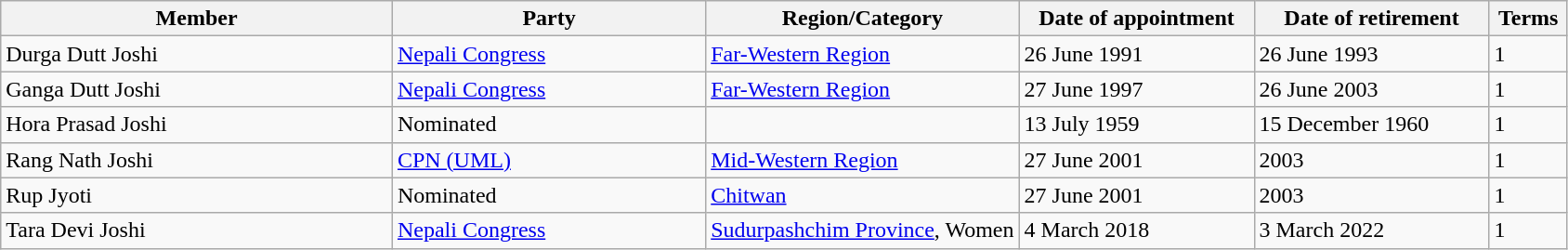<table class="wikitable sortable">
<tr>
<th style="width: 25%;">Member</th>
<th style="width: 20%;">Party</th>
<th style="width: 20%;">Region/Category</th>
<th style="width: 15%;">Date of appointment</th>
<th style="width: 15%;">Date of retirement</th>
<th style="width: 5%;">Terms</th>
</tr>
<tr>
<td>Durga Dutt Joshi</td>
<td><a href='#'>Nepali Congress</a></td>
<td><a href='#'>Far-Western Region</a></td>
<td>26 June 1991</td>
<td>26 June 1993</td>
<td>1</td>
</tr>
<tr>
<td>Ganga Dutt Joshi</td>
<td><a href='#'>Nepali Congress</a></td>
<td><a href='#'>Far-Western Region</a></td>
<td>27 June 1997</td>
<td>26 June 2003</td>
<td>1</td>
</tr>
<tr>
<td>Hora Prasad Joshi</td>
<td>Nominated</td>
<td></td>
<td>13 July 1959</td>
<td>15 December 1960</td>
<td>1</td>
</tr>
<tr>
<td>Rang Nath Joshi</td>
<td><a href='#'>CPN (UML)</a></td>
<td><a href='#'>Mid-Western Region</a></td>
<td>27 June 2001</td>
<td>2003</td>
<td>1</td>
</tr>
<tr>
<td>Rup Jyoti</td>
<td>Nominated</td>
<td><a href='#'>Chitwan</a></td>
<td>27 June 2001</td>
<td>2003</td>
<td>1</td>
</tr>
<tr>
<td>Tara Devi Joshi</td>
<td><a href='#'>Nepali Congress</a></td>
<td><a href='#'>Sudurpashchim Province</a>, Women</td>
<td>4 March 2018</td>
<td>3 March 2022</td>
<td>1</td>
</tr>
</table>
